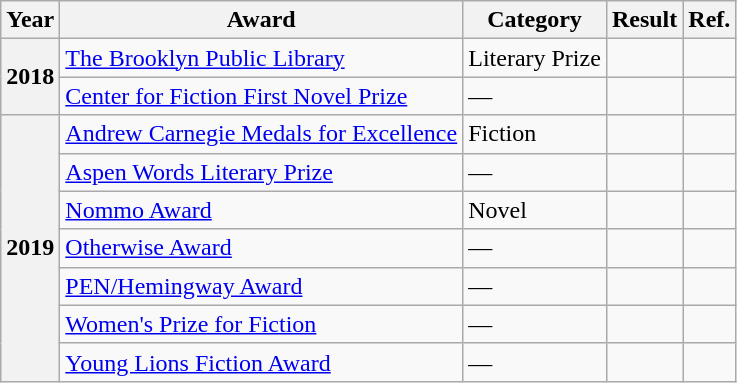<table class="wikitable sortable">
<tr>
<th>Year</th>
<th>Award</th>
<th>Category</th>
<th>Result</th>
<th>Ref.</th>
</tr>
<tr>
<th rowspan="2">2018</th>
<td><a href='#'>The Brooklyn Public Library</a></td>
<td>Literary Prize</td>
<td></td>
<td></td>
</tr>
<tr>
<td><a href='#'>Center for Fiction First Novel Prize</a></td>
<td>—</td>
<td></td>
<td></td>
</tr>
<tr>
<th rowspan="7">2019</th>
<td><a href='#'>Andrew Carnegie Medals for Excellence</a></td>
<td>Fiction</td>
<td></td>
<td></td>
</tr>
<tr>
<td><a href='#'>Aspen Words Literary Prize</a></td>
<td>—</td>
<td></td>
<td></td>
</tr>
<tr>
<td><a href='#'>Nommo Award</a></td>
<td>Novel</td>
<td></td>
<td></td>
</tr>
<tr>
<td><a href='#'>Otherwise Award</a></td>
<td>—</td>
<td></td>
<td></td>
</tr>
<tr>
<td><a href='#'>PEN/Hemingway Award</a></td>
<td>—</td>
<td></td>
<td></td>
</tr>
<tr>
<td><a href='#'>Women's Prize for Fiction</a></td>
<td>—</td>
<td></td>
<td></td>
</tr>
<tr>
<td><a href='#'>Young Lions Fiction Award</a></td>
<td>—</td>
<td></td>
<td></td>
</tr>
</table>
